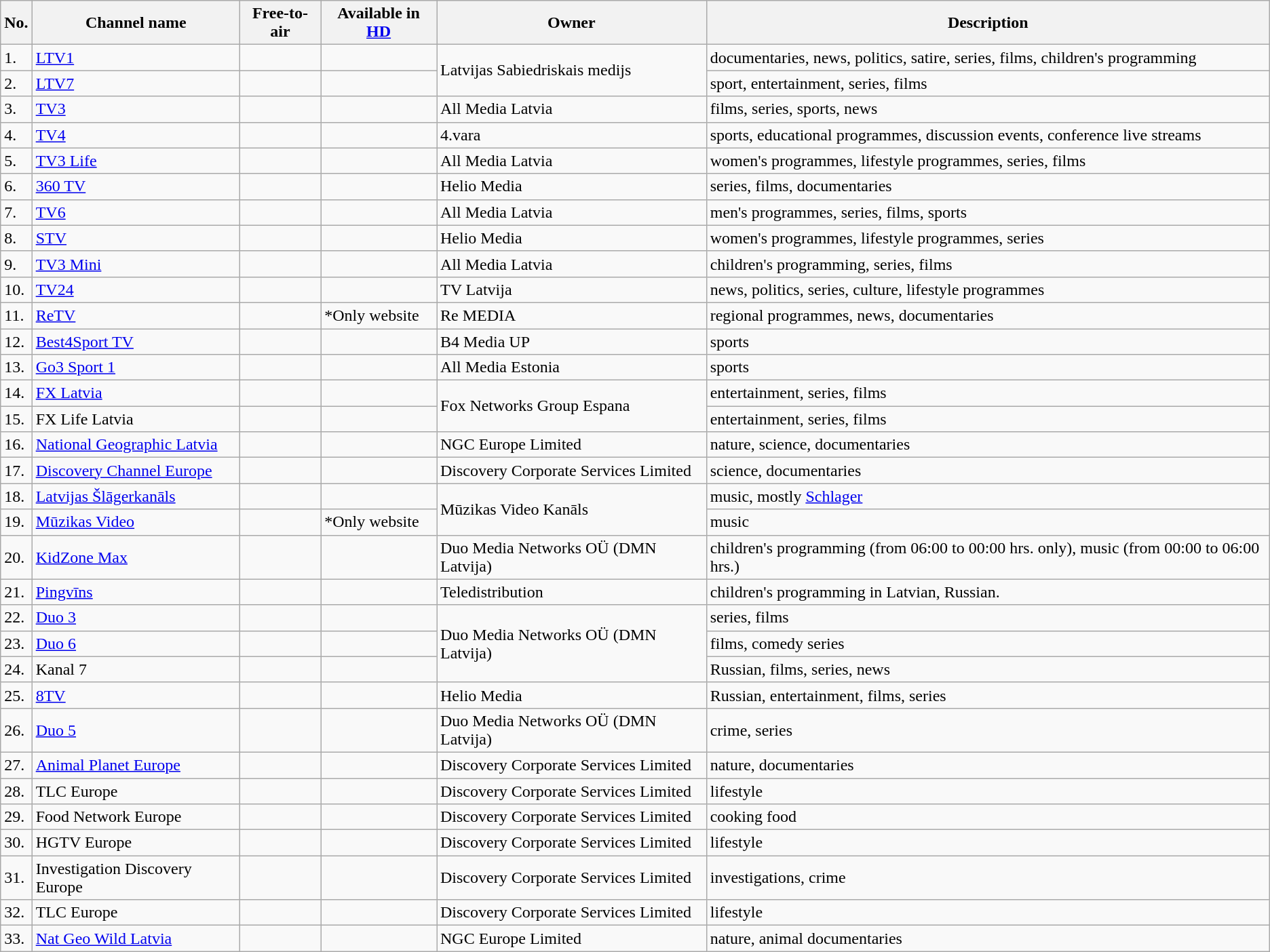<table class="wikitable sortable">
<tr>
<th>No.</th>
<th>Channel name</th>
<th>Free-to-air</th>
<th>Available in <a href='#'>HD</a></th>
<th>Owner</th>
<th>Description</th>
</tr>
<tr>
<td>1.</td>
<td><a href='#'>LTV1</a></td>
<td></td>
<td></td>
<td rowspan="2">Latvijas Sabiedriskais medijs</td>
<td>documentaries, news, politics, satire, series, films, children's programming</td>
</tr>
<tr>
<td>2.</td>
<td><a href='#'>LTV7</a></td>
<td></td>
<td></td>
<td>sport, entertainment, series, films</td>
</tr>
<tr>
<td>3.</td>
<td><a href='#'>TV3</a></td>
<td></td>
<td></td>
<td>All Media Latvia</td>
<td>films, series, sports, news</td>
</tr>
<tr>
<td>4.</td>
<td><a href='#'>TV4</a></td>
<td></td>
<td></td>
<td>4.vara</td>
<td>sports, educational programmes, discussion events, conference live streams</td>
</tr>
<tr>
<td>5.</td>
<td><a href='#'>TV3 Life</a></td>
<td></td>
<td></td>
<td>All Media Latvia</td>
<td>women's programmes, lifestyle programmes, series, films</td>
</tr>
<tr>
<td>6.</td>
<td><a href='#'>360 TV</a></td>
<td></td>
<td></td>
<td>Helio Media</td>
<td>series, films, documentaries</td>
</tr>
<tr>
<td>7.</td>
<td><a href='#'>TV6</a></td>
<td></td>
<td></td>
<td>All Media Latvia</td>
<td>men's programmes, series, films, sports</td>
</tr>
<tr>
<td>8.</td>
<td><a href='#'>STV</a></td>
<td></td>
<td></td>
<td>Helio Media</td>
<td>women's programmes, lifestyle programmes, series</td>
</tr>
<tr>
<td>9.</td>
<td><a href='#'>TV3 Mini</a></td>
<td></td>
<td></td>
<td>All Media Latvia</td>
<td>children's programming, series, films</td>
</tr>
<tr>
<td>10.</td>
<td><a href='#'>TV24</a></td>
<td></td>
<td></td>
<td>TV Latvija</td>
<td>news, politics, series, culture, lifestyle programmes</td>
</tr>
<tr>
<td>11.</td>
<td><a href='#'>ReTV</a></td>
<td></td>
<td> *Only website</td>
<td>Re MEDIA</td>
<td>regional programmes, news, documentaries</td>
</tr>
<tr>
<td>12.</td>
<td><a href='#'>Best4Sport TV</a></td>
<td></td>
<td></td>
<td>B4 Media UP</td>
<td>sports</td>
</tr>
<tr>
<td>13.</td>
<td><a href='#'>Go3 Sport 1</a></td>
<td></td>
<td></td>
<td>All Media Estonia</td>
<td>sports</td>
</tr>
<tr>
<td>14.</td>
<td><a href='#'>FX Latvia</a></td>
<td></td>
<td></td>
<td rowspan="2">Fox Networks Group Espana</td>
<td>entertainment, series, films</td>
</tr>
<tr>
<td>15.</td>
<td>FX Life Latvia</td>
<td></td>
<td></td>
<td>entertainment, series, films</td>
</tr>
<tr>
<td>16.</td>
<td><a href='#'>National Geographic Latvia</a></td>
<td></td>
<td></td>
<td>NGC Europe Limited</td>
<td>nature, science, documentaries</td>
</tr>
<tr>
<td>17.</td>
<td><a href='#'>Discovery Channel Europe</a></td>
<td></td>
<td></td>
<td>Discovery Corporate Services Limited</td>
<td>science, documentaries</td>
</tr>
<tr>
<td>18.</td>
<td><a href='#'>Latvijas Šlāgerkanāls</a></td>
<td></td>
<td></td>
<td rowspan="2">Mūzikas Video Kanāls</td>
<td>music, mostly <a href='#'>Schlager</a></td>
</tr>
<tr>
<td>19.</td>
<td><a href='#'>Mūzikas Video</a></td>
<td></td>
<td> *Only website</td>
<td>music</td>
</tr>
<tr>
<td>20.</td>
<td><a href='#'>KidZone Max</a></td>
<td></td>
<td></td>
<td>Duo Media Networks OÜ (DMN Latvija)</td>
<td>children's programming (from 06:00 to 00:00 hrs. only), music (from 00:00 to 06:00 hrs.)</td>
</tr>
<tr>
<td>21.</td>
<td><a href='#'>Pingvīns</a></td>
<td></td>
<td></td>
<td>Teledistribution</td>
<td>children's programming in Latvian, Russian.</td>
</tr>
<tr>
<td>22.</td>
<td><a href='#'>Duo 3</a></td>
<td></td>
<td></td>
<td rowspan="3">Duo Media Networks OÜ (DMN Latvija)</td>
<td>series, films</td>
</tr>
<tr>
<td>23.</td>
<td><a href='#'>Duo 6</a></td>
<td></td>
<td></td>
<td>films, comedy series</td>
</tr>
<tr>
<td>24.</td>
<td>Kanal 7</td>
<td></td>
<td></td>
<td>Russian, films, series, news</td>
</tr>
<tr>
<td>25.</td>
<td><a href='#'>8TV</a></td>
<td></td>
<td></td>
<td>Helio Media</td>
<td>Russian, entertainment, films, series</td>
</tr>
<tr>
<td>26.</td>
<td><a href='#'>Duo 5</a></td>
<td></td>
<td></td>
<td>Duo Media Networks OÜ (DMN Latvija)</td>
<td>crime, series</td>
</tr>
<tr>
<td>27.</td>
<td><a href='#'>Animal Planet Europe</a></td>
<td></td>
<td></td>
<td>Discovery Corporate Services Limited</td>
<td>nature, documentaries</td>
</tr>
<tr>
<td>28.</td>
<td>TLC Europe</td>
<td></td>
<td></td>
<td>Discovery Corporate Services Limited</td>
<td>lifestyle</td>
</tr>
<tr>
<td>29.</td>
<td>Food Network Europe</td>
<td></td>
<td></td>
<td>Discovery Corporate Services Limited</td>
<td>cooking food</td>
</tr>
<tr>
<td>30.</td>
<td>HGTV Europe</td>
<td></td>
<td></td>
<td>Discovery Corporate Services Limited</td>
<td>lifestyle</td>
</tr>
<tr>
<td>31.</td>
<td>Investigation Discovery Europe</td>
<td></td>
<td></td>
<td>Discovery Corporate Services Limited</td>
<td>investigations, crime</td>
</tr>
<tr>
<td>32.</td>
<td>TLC Europe</td>
<td></td>
<td></td>
<td>Discovery Corporate Services Limited</td>
<td>lifestyle</td>
</tr>
<tr>
<td>33.</td>
<td><a href='#'>Nat Geo Wild Latvia</a></td>
<td></td>
<td></td>
<td>NGC Europe Limited</td>
<td>nature, animal documentaries</td>
</tr>
</table>
